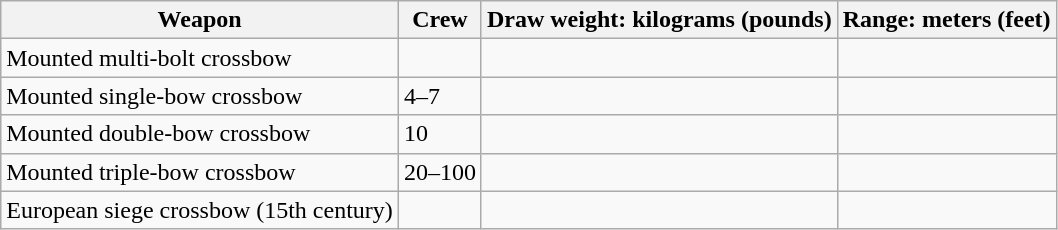<table class="wikitable">
<tr>
<th>Weapon</th>
<th>Crew</th>
<th>Draw weight: kilograms (pounds)</th>
<th>Range: meters (feet)</th>
</tr>
<tr>
<td>Mounted multi-bolt crossbow</td>
<td></td>
<td></td>
<td></td>
</tr>
<tr>
<td>Mounted single-bow crossbow</td>
<td>4–7</td>
<td></td>
<td></td>
</tr>
<tr>
<td>Mounted double-bow crossbow</td>
<td>10</td>
<td></td>
<td></td>
</tr>
<tr>
<td>Mounted triple-bow crossbow</td>
<td>20–100</td>
<td></td>
<td></td>
</tr>
<tr>
<td>European siege crossbow (15th century)</td>
<td></td>
<td></td>
<td></td>
</tr>
</table>
